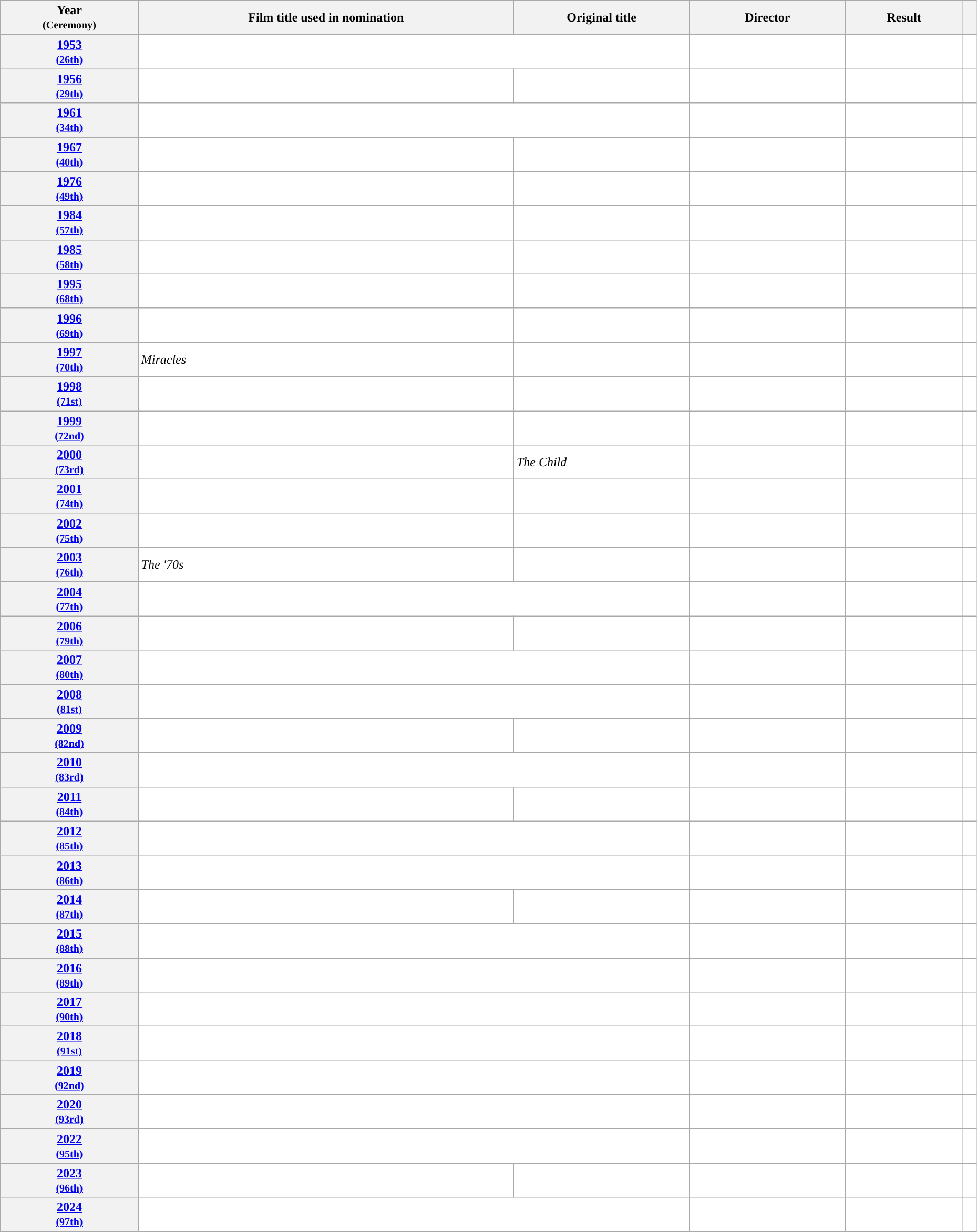<table class="wikitable sortable plainrowheaders " width="98%" style="background:#ffffff;">
<tr>
<th scope="col">Year<br><small>(Ceremony)</small></th>
<th scope="col">Film title used in nomination</th>
<th scope="col">Original title</th>
<th scope="col" width=16%>Director</th>
<th scope="col" width=12%>Result</th>
<th scope="col" class="unsortable"></th>
</tr>
<tr>
<th scope="row" style="text-align:center"><strong><a href='#'>1953</a><br><small><a href='#'>(26th)</a></small></strong></th>
<td colspan="2"></td>
<td></td>
<td></td>
<td style="text-align:center;"></td>
</tr>
<tr>
<th scope="row" style="text-align:center"><strong><a href='#'>1956</a><br><small><a href='#'>(29th)</a></small></strong></th>
<td></td>
<td></td>
<td></td>
<td></td>
<td style="text-align:center;"></td>
</tr>
<tr>
<th scope="row" style="text-align:center"><strong><a href='#'>1961</a><br><small><a href='#'>(34th)</a></small></strong></th>
<td colspan="2"></td>
<td></td>
<td></td>
<td style="text-align:center;"></td>
</tr>
<tr>
<th scope="row" style="text-align:center"><strong><a href='#'>1967</a><br><small><a href='#'>(40th)</a></small></strong></th>
<td></td>
<td></td>
<td></td>
<td></td>
<td style="text-align:center;"></td>
</tr>
<tr>
<th scope="row" style="text-align:center"><strong><a href='#'>1976</a><br><small><a href='#'>(49th)</a></small></strong></th>
<td></td>
<td></td>
<td></td>
<td></td>
<td style="text-align:center;"></td>
</tr>
<tr>
<th scope="row" style="text-align:center"><strong><a href='#'>1984</a><br><small><a href='#'>(57th)</a></small></strong></th>
<td></td>
<td></td>
<td></td>
<td></td>
<td style="text-align:center;"></td>
</tr>
<tr>
<th scope="row" style="text-align:center"><strong><a href='#'>1985</a><br><small><a href='#'>(58th)</a></small></strong></th>
<td></td>
<td></td>
<td></td>
<td></td>
<td style="text-align:center;"></td>
</tr>
<tr>
<th scope="row" style="text-align:center"><strong><a href='#'>1995</a><br><small><a href='#'>(68th)</a></small></strong></th>
<td></td>
<td></td>
<td></td>
<td></td>
<td style="text-align:center;"></td>
</tr>
<tr>
<th scope="row" style="text-align:center"><strong><a href='#'>1996</a><br><small><a href='#'>(69th)</a></small></strong></th>
<td></td>
<td></td>
<td></td>
<td></td>
<td style="text-align:center;"></td>
</tr>
<tr>
<th scope="row" style="text-align:center"><strong><a href='#'>1997</a><br><small><a href='#'>(70th)</a></small></strong></th>
<td><em>Miracles</em></td>
<td></td>
<td></td>
<td></td>
<td style="text-align:center;"></td>
</tr>
<tr>
<th scope="row" style="text-align:center"><strong><a href='#'>1998</a><br><small><a href='#'>(71st)</a></small></strong></th>
<td></td>
<td></td>
<td></td>
<td></td>
<td style="text-align:center;"></td>
</tr>
<tr>
<th scope="row" style="text-align:center"><strong><a href='#'>1999</a><br><small><a href='#'>(72nd)</a></small></strong></th>
<td></td>
<td></td>
<td></td>
<td></td>
<td style="text-align:center;"></td>
</tr>
<tr>
<th scope="row" style="text-align:center"><strong><a href='#'>2000</a><br><small><a href='#'>(73rd)</a></small></strong></th>
<td></td>
<td><em>The Child</em></td>
<td></td>
<td></td>
<td style="text-align:center;"></td>
</tr>
<tr>
<th scope="row" style="text-align:center"><strong><a href='#'>2001</a><br><small><a href='#'>(74th)</a></small></strong></th>
<td></td>
<td></td>
<td></td>
<td></td>
<td style="text-align:center;"></td>
</tr>
<tr>
<th scope="row" style="text-align:center"><strong><a href='#'>2002</a><br><small><a href='#'>(75th)</a></small></strong></th>
<td></td>
<td></td>
<td></td>
<td></td>
<td style="text-align:center;"></td>
</tr>
<tr>
<th scope="row" style="text-align:center"><strong><a href='#'>2003</a><br><small><a href='#'>(76th)</a></small></strong></th>
<td><em>The '70s</em></td>
<td></td>
<td></td>
<td></td>
<td style="text-align:center;"></td>
</tr>
<tr>
<th scope="row" style="text-align:center"><strong><a href='#'>2004</a><br><small><a href='#'>(77th)</a></small></strong></th>
<td colspan="2"></td>
<td></td>
<td></td>
<td style="text-align:center;"></td>
</tr>
<tr>
<th scope="row" style="text-align:center"><strong><a href='#'>2006</a><br><small><a href='#'>(79th)</a></small></strong></th>
<td></td>
<td></td>
<td></td>
<td></td>
<td style="text-align:center;"></td>
</tr>
<tr>
<th scope="row" style="text-align:center"><strong><a href='#'>2007</a><br><small><a href='#'>(80th)</a></small></strong></th>
<td colspan="2"></td>
<td></td>
<td></td>
<td style="text-align:center;"></td>
</tr>
<tr>
<th scope="row" style="text-align:center"><strong><a href='#'>2008</a><br><small><a href='#'>(81st)</a></small></strong></th>
<td colspan="2"></td>
<td></td>
<td></td>
<td style="text-align:center;"></td>
</tr>
<tr>
<th scope="row" style="text-align:center"><strong><a href='#'>2009</a><br><small><a href='#'>(82nd)</a></small></strong></th>
<td></td>
<td></td>
<td></td>
<td></td>
<td style="text-align:center;"></td>
</tr>
<tr>
<th scope="row" style="text-align:center"><strong><a href='#'>2010</a><br><small><a href='#'>(83rd)</a></small></strong></th>
<td colspan="2"></td>
<td></td>
<td></td>
<td style="text-align:center;"></td>
</tr>
<tr>
<th scope="row" style="text-align:center"><strong><a href='#'>2011</a><br><small><a href='#'>(84th)</a></small></strong></th>
<td></td>
<td></td>
<td></td>
<td></td>
<td style="text-align:center;"></td>
</tr>
<tr>
<th scope="row" style="text-align:center"><strong><a href='#'>2012</a><br><small><a href='#'>(85th)</a></small></strong></th>
<td colspan="2"></td>
<td></td>
<td></td>
<td style="text-align:center;"></td>
</tr>
<tr>
<th scope="row" style="text-align:center"><strong><a href='#'>2013</a><br><small><a href='#'>(86th)</a></small></strong></th>
<td colspan="2"></td>
<td></td>
<td></td>
<td style="text-align:center;"></td>
</tr>
<tr>
<th scope="row" style="text-align:center"><strong><a href='#'>2014</a><br><small><a href='#'>(87th)</a></small></strong></th>
<td></td>
<td></td>
<td></td>
<td></td>
<td style="text-align:center;"></td>
</tr>
<tr>
<th scope="row" style="text-align:center"><strong><a href='#'>2015</a><br><small><a href='#'>(88th)</a></small></strong></th>
<td colspan="2"></td>
<td></td>
<td></td>
<td style="text-align:center;"></td>
</tr>
<tr>
<th scope="row" style="text-align:center"><strong><a href='#'>2016</a><br><small><a href='#'>(89th)</a></small></strong></th>
<td colspan="2"></td>
<td></td>
<td></td>
<td style="text-align:center;"></td>
</tr>
<tr>
<th scope="row" style="text-align:center"><strong><a href='#'>2017</a><br><small><a href='#'>(90th)</a></small></strong></th>
<td colspan="2"></td>
<td></td>
<td></td>
<td style="text-align:center;"></td>
</tr>
<tr>
<th scope="row" style="text-align:center"><strong><a href='#'>2018</a><br><small><a href='#'>(91st)</a></small></strong></th>
<td colspan="2"></td>
<td></td>
<td></td>
<td style="text-align:center;"></td>
</tr>
<tr>
<th scope="row" style="text-align:center"><strong><a href='#'>2019</a><br><small><a href='#'>(92nd)</a></small></strong></th>
<td colspan="2"></td>
<td></td>
<td></td>
<td style="text-align:center;"></td>
</tr>
<tr>
<th scope="row" style="text-align:center"><strong><a href='#'>2020</a><br><small><a href='#'>(93rd)</a></small></strong></th>
<td colspan="2"></td>
<td></td>
<td></td>
<td style="text-align:center;"></td>
</tr>
<tr>
<th scope="row" style="text-align:center"><strong><a href='#'>2022</a><br><small><a href='#'>(95th)</a></small></strong></th>
<td colspan="2"></td>
<td></td>
<td></td>
<td style="text-align:center;"></td>
</tr>
<tr>
<th scope="row" style="text-align:center"><strong><a href='#'>2023</a><br><small><a href='#'>(96th)</a></small></strong></th>
<td></td>
<td></td>
<td></td>
<td></td>
<td style="text-align:center;'"></td>
</tr>
<tr>
<th scope="row" style="text-align:center"><strong><a href='#'>2024</a><br><small><a href='#'>(97th)</a></small></strong></th>
<td colspan="2"></td>
<td></td>
<td></td>
<td style="text-align:center;'"></td>
</tr>
</table>
